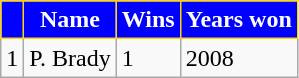<table class="wikitable">
<tr>
<th style="background:blue; color:white; border:1px solid gold;"></th>
<th style="background:blue; color:white; border:1px solid gold;">Name</th>
<th style="background:blue; color:white; border:1px solid gold;">Wins</th>
<th style="background:blue; color:white; border:1px solid gold;">Years won</th>
</tr>
<tr>
<td>1</td>
<td>P. Brady</td>
<td>1</td>
<td>2008</td>
</tr>
</table>
